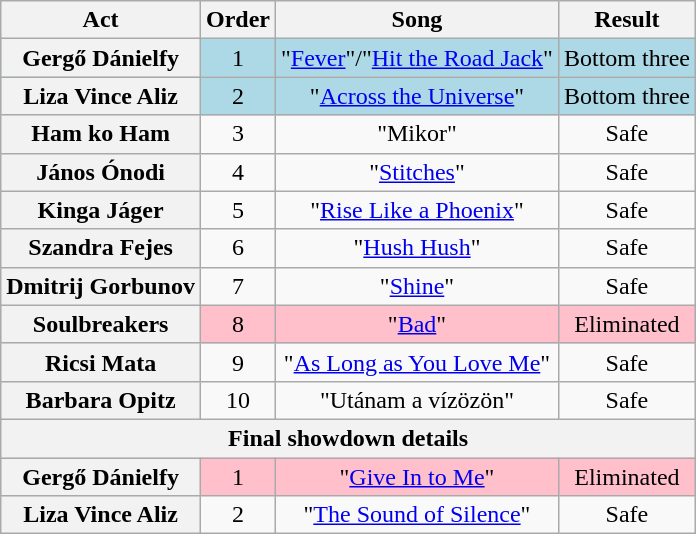<table class="wikitable" style="text-align:center;">
<tr>
<th scope="col">Act</th>
<th scope="col">Order</th>
<th scope="col">Song</th>
<th scope="col">Result</th>
</tr>
<tr bgcolor="lightblue">
<th scope="row">Gergő Dánielfy</th>
<td>1</td>
<td>"<a href='#'>Fever</a>"/"<a href='#'>Hit the Road Jack</a>"</td>
<td>Bottom three</td>
</tr>
<tr bgcolor="lightblue">
<th scope="row">Liza Vince Aliz</th>
<td>2</td>
<td>"<a href='#'>Across the Universe</a>"</td>
<td>Bottom three</td>
</tr>
<tr>
<th scope="row">Ham ko Ham</th>
<td>3</td>
<td>"Mikor"</td>
<td>Safe</td>
</tr>
<tr>
<th scope="row">János Ónodi</th>
<td>4</td>
<td>"<a href='#'>Stitches</a>"</td>
<td>Safe</td>
</tr>
<tr>
<th scope="row">Kinga Jáger</th>
<td>5</td>
<td>"<a href='#'>Rise Like a Phoenix</a>"</td>
<td>Safe</td>
</tr>
<tr>
<th scope="row">Szandra Fejes</th>
<td>6</td>
<td>"<a href='#'>Hush Hush</a>"</td>
<td>Safe</td>
</tr>
<tr>
<th scope="row">Dmitrij Gorbunov</th>
<td>7</td>
<td>"<a href='#'>Shine</a>"</td>
<td>Safe</td>
</tr>
<tr bgcolor="pink">
<th scope="row">Soulbreakers</th>
<td>8</td>
<td>"<a href='#'>Bad</a>"</td>
<td>Eliminated</td>
</tr>
<tr>
<th scope="row">Ricsi Mata</th>
<td>9</td>
<td>"<a href='#'>As Long as You Love Me</a>"</td>
<td>Safe</td>
</tr>
<tr>
<th scope="row">Barbara Opitz</th>
<td>10</td>
<td>"Utánam a vízözön"</td>
<td>Safe</td>
</tr>
<tr>
<th scope="col" colspan="6">Final showdown details</th>
</tr>
<tr bgcolor="pink">
<th scope="row">Gergő Dánielfy</th>
<td>1</td>
<td>"<a href='#'>Give In to Me</a>"</td>
<td>Eliminated</td>
</tr>
<tr>
<th scope="row">Liza Vince Aliz</th>
<td>2</td>
<td>"<a href='#'>The Sound of Silence</a>"</td>
<td>Safe</td>
</tr>
</table>
